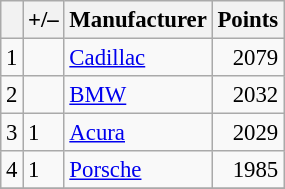<table class="wikitable" style="font-size: 95%;">
<tr>
<th scope="col"></th>
<th scope="col">+/–</th>
<th scope="col">Manufacturer</th>
<th scope="col">Points</th>
</tr>
<tr>
<td align=center>1</td>
<td align="left"></td>
<td> <a href='#'>Cadillac</a></td>
<td align=right>2079</td>
</tr>
<tr>
<td align=center>2</td>
<td align="left"></td>
<td> <a href='#'>BMW</a></td>
<td align=right>2032</td>
</tr>
<tr>
<td align=center>3</td>
<td align="left"> 1</td>
<td> <a href='#'>Acura</a></td>
<td align=right>2029</td>
</tr>
<tr>
<td align=center>4</td>
<td align="left"> 1</td>
<td> <a href='#'>Porsche</a></td>
<td align=right>1985</td>
</tr>
<tr>
</tr>
</table>
